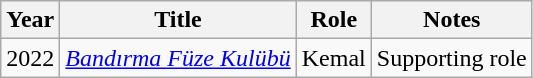<table class="wikitable">
<tr>
<th>Year</th>
<th>Title</th>
<th>Role</th>
<th>Notes</th>
</tr>
<tr>
<td>2022</td>
<td><em><a href='#'>Bandırma Füze Kulübü</a></em></td>
<td>Kemal</td>
<td>Supporting role</td>
</tr>
</table>
